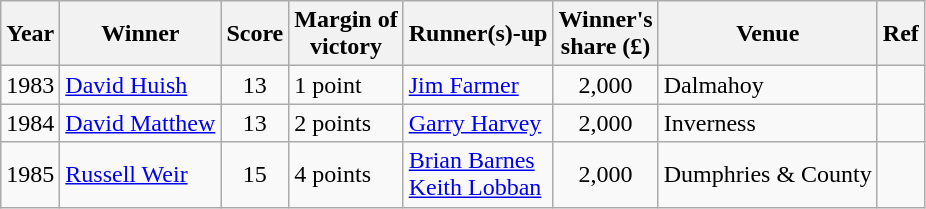<table class="wikitable">
<tr>
<th>Year</th>
<th>Winner</th>
<th>Score</th>
<th>Margin of<br>victory</th>
<th>Runner(s)-up</th>
<th>Winner's<br>share (£)</th>
<th>Venue</th>
<th>Ref</th>
</tr>
<tr>
<td>1983</td>
<td> <a href='#'>David Huish</a></td>
<td align=center>13</td>
<td>1 point</td>
<td> <a href='#'>Jim Farmer</a></td>
<td align=center>2,000</td>
<td>Dalmahoy</td>
<td></td>
</tr>
<tr>
<td>1984</td>
<td> <a href='#'>David Matthew</a></td>
<td align=center>13</td>
<td>2 points</td>
<td> <a href='#'>Garry Harvey</a></td>
<td align=center>2,000</td>
<td>Inverness</td>
<td></td>
</tr>
<tr>
<td>1985</td>
<td> <a href='#'>Russell Weir</a></td>
<td align=center>15</td>
<td>4 points</td>
<td> <a href='#'>Brian Barnes</a><br> <a href='#'>Keith Lobban</a></td>
<td align=center>2,000</td>
<td>Dumphries & County</td>
<td></td>
</tr>
</table>
